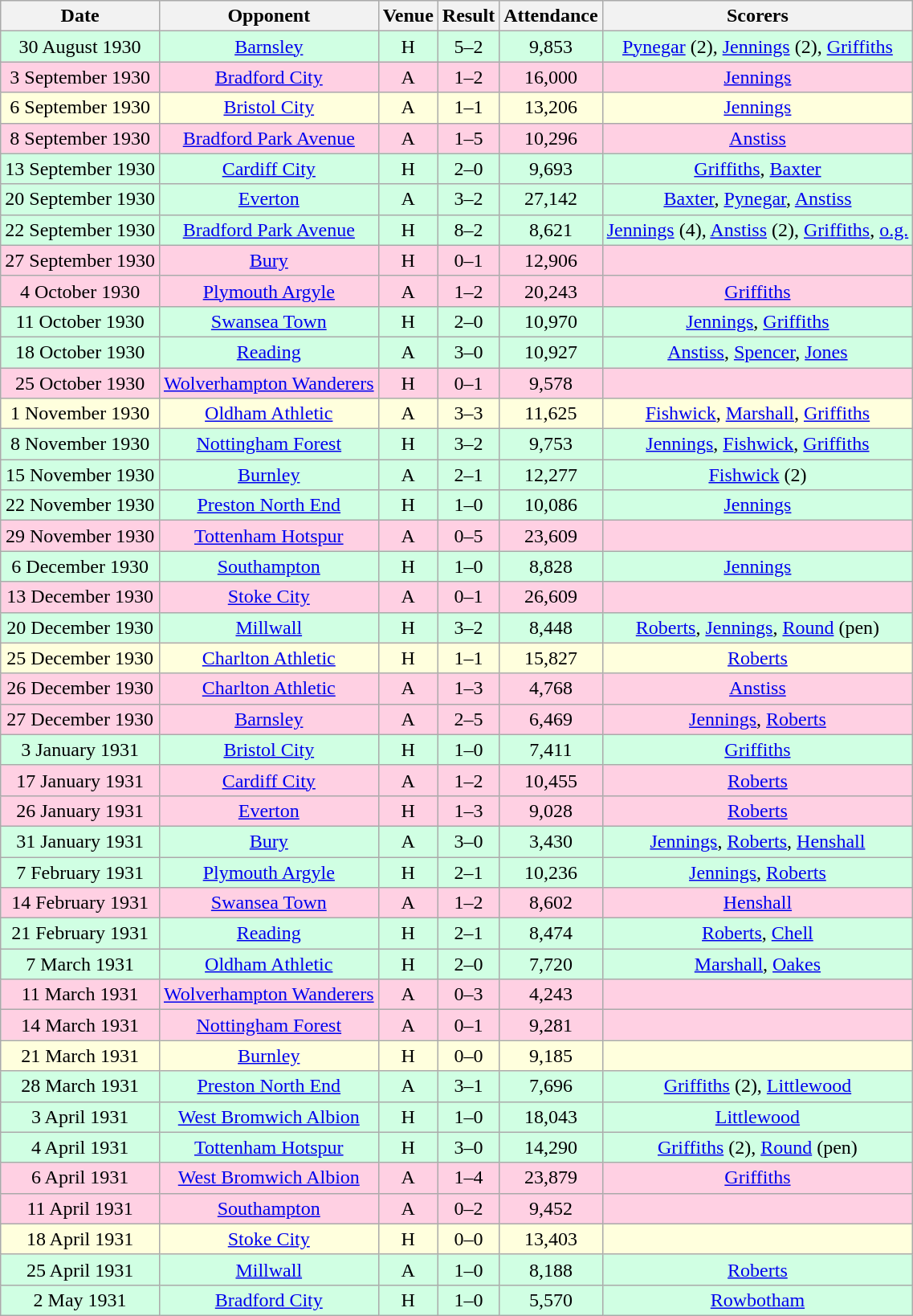<table class="wikitable sortable" style="font-size:100%; text-align:center">
<tr>
<th>Date</th>
<th>Opponent</th>
<th>Venue</th>
<th>Result</th>
<th>Attendance</th>
<th>Scorers</th>
</tr>
<tr style="background-color: #d0ffe3;">
<td>30 August 1930</td>
<td><a href='#'>Barnsley</a></td>
<td>H</td>
<td>5–2</td>
<td>9,853</td>
<td><a href='#'>Pynegar</a> (2), <a href='#'>Jennings</a> (2), <a href='#'>Griffiths</a></td>
</tr>
<tr style="background-color: #ffd0e3;">
<td>3 September 1930</td>
<td><a href='#'>Bradford City</a></td>
<td>A</td>
<td>1–2</td>
<td>16,000</td>
<td><a href='#'>Jennings</a></td>
</tr>
<tr style="background-color: #ffffdd;">
<td>6 September 1930</td>
<td><a href='#'>Bristol City</a></td>
<td>A</td>
<td>1–1</td>
<td>13,206</td>
<td><a href='#'>Jennings</a></td>
</tr>
<tr style="background-color: #ffd0e3;">
<td>8 September 1930</td>
<td><a href='#'>Bradford Park Avenue</a></td>
<td>A</td>
<td>1–5</td>
<td>10,296</td>
<td><a href='#'>Anstiss</a></td>
</tr>
<tr style="background-color: #d0ffe3;">
<td>13 September 1930</td>
<td><a href='#'>Cardiff City</a></td>
<td>H</td>
<td>2–0</td>
<td>9,693</td>
<td><a href='#'>Griffiths</a>, <a href='#'>Baxter</a></td>
</tr>
<tr style="background-color: #d0ffe3;">
<td>20 September 1930</td>
<td><a href='#'>Everton</a></td>
<td>A</td>
<td>3–2</td>
<td>27,142</td>
<td><a href='#'>Baxter</a>, <a href='#'>Pynegar</a>, <a href='#'>Anstiss</a></td>
</tr>
<tr style="background-color: #d0ffe3;">
<td>22 September 1930</td>
<td><a href='#'>Bradford Park Avenue</a></td>
<td>H</td>
<td>8–2</td>
<td>8,621</td>
<td><a href='#'>Jennings</a> (4), <a href='#'>Anstiss</a> (2), <a href='#'>Griffiths</a>, <a href='#'>o.g.</a></td>
</tr>
<tr style="background-color: #ffd0e3;">
<td>27 September 1930</td>
<td><a href='#'>Bury</a></td>
<td>H</td>
<td>0–1</td>
<td>12,906</td>
<td></td>
</tr>
<tr style="background-color: #ffd0e3;">
<td>4 October 1930</td>
<td><a href='#'>Plymouth Argyle</a></td>
<td>A</td>
<td>1–2</td>
<td>20,243</td>
<td><a href='#'>Griffiths</a></td>
</tr>
<tr style="background-color: #d0ffe3;">
<td>11 October 1930</td>
<td><a href='#'>Swansea Town</a></td>
<td>H</td>
<td>2–0</td>
<td>10,970</td>
<td><a href='#'>Jennings</a>, <a href='#'>Griffiths</a></td>
</tr>
<tr style="background-color: #d0ffe3;">
<td>18 October 1930</td>
<td><a href='#'>Reading</a></td>
<td>A</td>
<td>3–0</td>
<td>10,927</td>
<td><a href='#'>Anstiss</a>, <a href='#'>Spencer</a>, <a href='#'>Jones</a></td>
</tr>
<tr style="background-color: #ffd0e3;">
<td>25 October 1930</td>
<td><a href='#'>Wolverhampton Wanderers</a></td>
<td>H</td>
<td>0–1</td>
<td>9,578</td>
<td></td>
</tr>
<tr style="background-color: #ffffdd;">
<td>1 November 1930</td>
<td><a href='#'>Oldham Athletic</a></td>
<td>A</td>
<td>3–3</td>
<td>11,625</td>
<td><a href='#'>Fishwick</a>, <a href='#'>Marshall</a>, <a href='#'>Griffiths</a></td>
</tr>
<tr style="background-color: #d0ffe3;">
<td>8 November 1930</td>
<td><a href='#'>Nottingham Forest</a></td>
<td>H</td>
<td>3–2</td>
<td>9,753</td>
<td><a href='#'>Jennings</a>, <a href='#'>Fishwick</a>, <a href='#'>Griffiths</a></td>
</tr>
<tr style="background-color: #d0ffe3;">
<td>15 November 1930</td>
<td><a href='#'>Burnley</a></td>
<td>A</td>
<td>2–1</td>
<td>12,277</td>
<td><a href='#'>Fishwick</a> (2)</td>
</tr>
<tr style="background-color: #d0ffe3;">
<td>22 November 1930</td>
<td><a href='#'>Preston North End</a></td>
<td>H</td>
<td>1–0</td>
<td>10,086</td>
<td><a href='#'>Jennings</a></td>
</tr>
<tr style="background-color: #ffd0e3;">
<td>29 November 1930</td>
<td><a href='#'>Tottenham Hotspur</a></td>
<td>A</td>
<td>0–5</td>
<td>23,609</td>
<td></td>
</tr>
<tr style="background-color: #d0ffe3;">
<td>6 December 1930</td>
<td><a href='#'>Southampton</a></td>
<td>H</td>
<td>1–0</td>
<td>8,828</td>
<td><a href='#'>Jennings</a></td>
</tr>
<tr style="background-color: #ffd0e3;">
<td>13 December 1930</td>
<td><a href='#'>Stoke City</a></td>
<td>A</td>
<td>0–1</td>
<td>26,609</td>
<td></td>
</tr>
<tr style="background-color: #d0ffe3;">
<td>20 December 1930</td>
<td><a href='#'>Millwall</a></td>
<td>H</td>
<td>3–2</td>
<td>8,448</td>
<td><a href='#'>Roberts</a>, <a href='#'>Jennings</a>, <a href='#'>Round</a> (pen)</td>
</tr>
<tr style="background-color: #ffffdd;">
<td>25 December 1930</td>
<td><a href='#'>Charlton Athletic</a></td>
<td>H</td>
<td>1–1</td>
<td>15,827</td>
<td><a href='#'>Roberts</a></td>
</tr>
<tr style="background-color: #ffd0e3;">
<td>26 December 1930</td>
<td><a href='#'>Charlton Athletic</a></td>
<td>A</td>
<td>1–3</td>
<td>4,768</td>
<td><a href='#'>Anstiss</a></td>
</tr>
<tr style="background-color: #ffd0e3;">
<td>27 December 1930</td>
<td><a href='#'>Barnsley</a></td>
<td>A</td>
<td>2–5</td>
<td>6,469</td>
<td><a href='#'>Jennings</a>, <a href='#'>Roberts</a></td>
</tr>
<tr style="background-color: #d0ffe3;">
<td>3 January 1931</td>
<td><a href='#'>Bristol City</a></td>
<td>H</td>
<td>1–0</td>
<td>7,411</td>
<td><a href='#'>Griffiths</a></td>
</tr>
<tr style="background-color: #ffd0e3;">
<td>17 January 1931</td>
<td><a href='#'>Cardiff City</a></td>
<td>A</td>
<td>1–2</td>
<td>10,455</td>
<td><a href='#'>Roberts</a></td>
</tr>
<tr style="background-color: #ffd0e3;">
<td>26 January 1931</td>
<td><a href='#'>Everton</a></td>
<td>H</td>
<td>1–3</td>
<td>9,028</td>
<td><a href='#'>Roberts</a></td>
</tr>
<tr style="background-color: #d0ffe3;">
<td>31 January 1931</td>
<td><a href='#'>Bury</a></td>
<td>A</td>
<td>3–0</td>
<td>3,430</td>
<td><a href='#'>Jennings</a>, <a href='#'>Roberts</a>, <a href='#'>Henshall</a></td>
</tr>
<tr style="background-color: #d0ffe3;">
<td>7 February 1931</td>
<td><a href='#'>Plymouth Argyle</a></td>
<td>H</td>
<td>2–1</td>
<td>10,236</td>
<td><a href='#'>Jennings</a>, <a href='#'>Roberts</a></td>
</tr>
<tr style="background-color: #ffd0e3;">
<td>14 February 1931</td>
<td><a href='#'>Swansea Town</a></td>
<td>A</td>
<td>1–2</td>
<td>8,602</td>
<td><a href='#'>Henshall</a></td>
</tr>
<tr style="background-color: #d0ffe3;">
<td>21 February 1931</td>
<td><a href='#'>Reading</a></td>
<td>H</td>
<td>2–1</td>
<td>8,474</td>
<td><a href='#'>Roberts</a>, <a href='#'>Chell</a></td>
</tr>
<tr style="background-color: #d0ffe3;">
<td>7 March 1931</td>
<td><a href='#'>Oldham Athletic</a></td>
<td>H</td>
<td>2–0</td>
<td>7,720</td>
<td><a href='#'>Marshall</a>, <a href='#'>Oakes</a></td>
</tr>
<tr style="background-color: #ffd0e3;">
<td>11 March 1931</td>
<td><a href='#'>Wolverhampton Wanderers</a></td>
<td>A</td>
<td>0–3</td>
<td>4,243</td>
<td></td>
</tr>
<tr style="background-color: #ffd0e3;">
<td>14 March 1931</td>
<td><a href='#'>Nottingham Forest</a></td>
<td>A</td>
<td>0–1</td>
<td>9,281</td>
<td></td>
</tr>
<tr style="background-color: #ffffdd;">
<td>21 March 1931</td>
<td><a href='#'>Burnley</a></td>
<td>H</td>
<td>0–0</td>
<td>9,185</td>
<td></td>
</tr>
<tr style="background-color: #d0ffe3;">
<td>28 March 1931</td>
<td><a href='#'>Preston North End</a></td>
<td>A</td>
<td>3–1</td>
<td>7,696</td>
<td><a href='#'>Griffiths</a> (2), <a href='#'>Littlewood</a></td>
</tr>
<tr style="background-color: #d0ffe3;">
<td>3 April 1931</td>
<td><a href='#'>West Bromwich Albion</a></td>
<td>H</td>
<td>1–0</td>
<td>18,043</td>
<td><a href='#'>Littlewood</a></td>
</tr>
<tr style="background-color: #d0ffe3;">
<td>4 April 1931</td>
<td><a href='#'>Tottenham Hotspur</a></td>
<td>H</td>
<td>3–0</td>
<td>14,290</td>
<td><a href='#'>Griffiths</a> (2), <a href='#'>Round</a> (pen)</td>
</tr>
<tr style="background-color: #ffd0e3;">
<td>6 April 1931</td>
<td><a href='#'>West Bromwich Albion</a></td>
<td>A</td>
<td>1–4</td>
<td>23,879</td>
<td><a href='#'>Griffiths</a></td>
</tr>
<tr style="background-color: #ffd0e3;">
<td>11 April 1931</td>
<td><a href='#'>Southampton</a></td>
<td>A</td>
<td>0–2</td>
<td>9,452</td>
<td></td>
</tr>
<tr style="background-color: #ffffdd;">
<td>18 April 1931</td>
<td><a href='#'>Stoke City</a></td>
<td>H</td>
<td>0–0</td>
<td>13,403</td>
<td></td>
</tr>
<tr style="background-color: #d0ffe3;">
<td>25 April 1931</td>
<td><a href='#'>Millwall</a></td>
<td>A</td>
<td>1–0</td>
<td>8,188</td>
<td><a href='#'>Roberts</a></td>
</tr>
<tr style="background-color: #d0ffe3;">
<td>2 May 1931</td>
<td><a href='#'>Bradford City</a></td>
<td>H</td>
<td>1–0</td>
<td>5,570</td>
<td><a href='#'>Rowbotham</a></td>
</tr>
</table>
